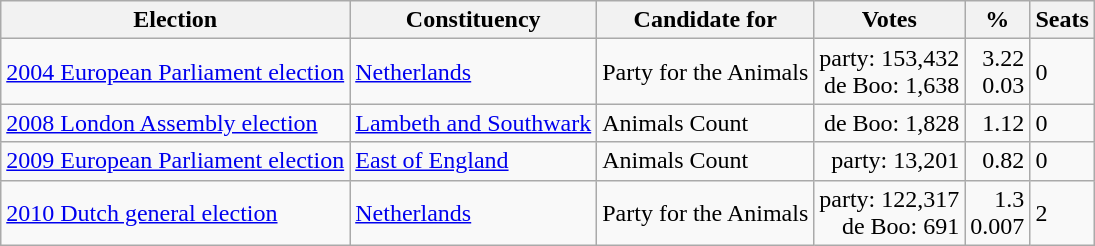<table class="wikitable">
<tr>
<th>Election</th>
<th>Constituency</th>
<th>Candidate for</th>
<th>Votes</th>
<th>%</th>
<th>Seats</th>
</tr>
<tr>
<td><a href='#'>2004 European Parliament election</a></td>
<td><a href='#'>Netherlands</a></td>
<td>Party for the Animals</td>
<td style="text-align:right;">party: 153,432<br>de Boo: 1,638</td>
<td style="text-align:right;">3.22<br>0.03</td>
<td>0</td>
</tr>
<tr>
<td><a href='#'>2008 London Assembly election</a></td>
<td><a href='#'>Lambeth and Southwark</a></td>
<td>Animals Count</td>
<td style="text-align:right;">de Boo: 1,828</td>
<td style="text-align:right;">1.12</td>
<td>0</td>
</tr>
<tr>
<td><a href='#'>2009 European Parliament election</a></td>
<td><a href='#'>East of England</a></td>
<td>Animals Count</td>
<td style="text-align:right;">party: 13,201</td>
<td style="text-align:right;">0.82</td>
<td>0</td>
</tr>
<tr>
<td><a href='#'>2010 Dutch general election</a></td>
<td><a href='#'>Netherlands</a></td>
<td>Party for the Animals</td>
<td style="text-align:right;">party: 122,317<br>de Boo: 691</td>
<td style="text-align:right;">1.3<br>0.007</td>
<td>2</td>
</tr>
</table>
